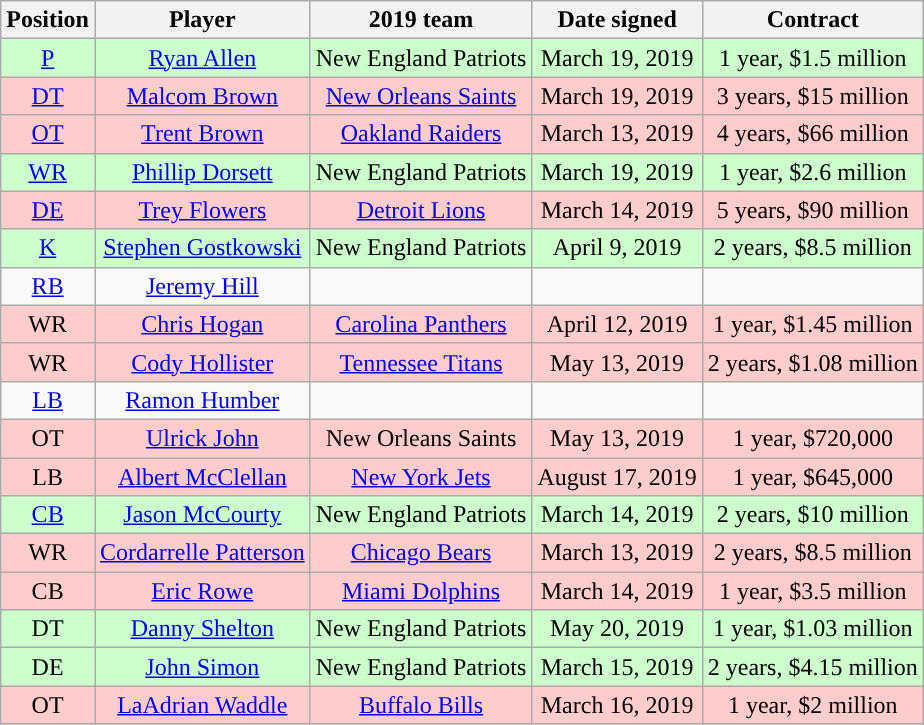<table class="wikitable" style="text-align:center">
<tr>
<th>Position</th>
<th>Player</th>
<th>2019 team</th>
<th>Date signed</th>
<th>Contract</th>
</tr>
<tr style="background:#cfc">
<td><a href='#'>P</a></td>
<td><a href='#'>Ryan Allen</a></td>
<td>New England Patriots</td>
<td>March 19, 2019</td>
<td>1 year, $1.5 million</td>
</tr>
<tr style="background:#fcc">
<td><a href='#'>DT</a></td>
<td><a href='#'>Malcom Brown</a></td>
<td><a href='#'>New Orleans Saints</a></td>
<td>March 19, 2019</td>
<td>3 years, $15 million</td>
</tr>
<tr style="background:#fcc">
<td><a href='#'>OT</a></td>
<td><a href='#'>Trent Brown</a></td>
<td><a href='#'>Oakland Raiders</a></td>
<td>March 13, 2019</td>
<td>4 years, $66 million</td>
</tr>
<tr style="background:#cfc">
<td><a href='#'>WR</a></td>
<td><a href='#'>Phillip Dorsett</a></td>
<td>New England Patriots</td>
<td>March 19, 2019</td>
<td>1 year, $2.6 million</td>
</tr>
<tr style="background:#fcc">
<td><a href='#'>DE</a></td>
<td><a href='#'>Trey Flowers</a></td>
<td><a href='#'>Detroit Lions</a></td>
<td>March 14, 2019</td>
<td>5 years, $90 million</td>
</tr>
<tr style="background:#cfc">
<td><a href='#'>K</a></td>
<td><a href='#'>Stephen Gostkowski</a></td>
<td>New England Patriots</td>
<td>April 9, 2019</td>
<td>2 years, $8.5 million</td>
</tr>
<tr>
<td><a href='#'>RB</a></td>
<td><a href='#'>Jeremy Hill</a></td>
<td></td>
<td></td>
<td></td>
</tr>
<tr style="background:#fcc">
<td>WR</td>
<td><a href='#'>Chris Hogan</a></td>
<td><a href='#'>Carolina Panthers</a></td>
<td>April 12, 2019</td>
<td>1 year, $1.45 million</td>
</tr>
<tr style="background:#fcc">
<td>WR</td>
<td><a href='#'>Cody Hollister</a></td>
<td><a href='#'>Tennessee Titans</a></td>
<td>May 13, 2019</td>
<td>2 years, $1.08 million</td>
</tr>
<tr>
<td><a href='#'>LB</a></td>
<td><a href='#'>Ramon Humber</a></td>
<td></td>
<td></td>
<td></td>
</tr>
<tr style="background:#fcc">
<td>OT</td>
<td><a href='#'>Ulrick John</a></td>
<td>New Orleans Saints</td>
<td>May 13, 2019</td>
<td>1 year, $720,000</td>
</tr>
<tr style="background:#fcc">
<td>LB</td>
<td><a href='#'>Albert McClellan</a></td>
<td><a href='#'>New York Jets</a></td>
<td>August 17, 2019</td>
<td>1 year, $645,000</td>
</tr>
<tr style="background:#cfc">
<td><a href='#'>CB</a></td>
<td><a href='#'>Jason McCourty</a></td>
<td>New England Patriots</td>
<td>March 14, 2019</td>
<td>2 years, $10 million</td>
</tr>
<tr style="background:#fcc">
<td>WR</td>
<td><a href='#'>Cordarrelle Patterson</a></td>
<td><a href='#'>Chicago Bears</a></td>
<td>March 13, 2019</td>
<td>2 years, $8.5 million</td>
</tr>
<tr style="background:#fcc">
<td>CB</td>
<td><a href='#'>Eric Rowe</a></td>
<td><a href='#'>Miami Dolphins</a></td>
<td>March 14, 2019</td>
<td>1 year, $3.5 million</td>
</tr>
<tr style="background:#cfc">
<td>DT</td>
<td><a href='#'>Danny Shelton</a></td>
<td>New England Patriots</td>
<td>May 20, 2019</td>
<td>1 year, $1.03 million</td>
</tr>
<tr style="background:#cfc">
<td>DE</td>
<td><a href='#'>John Simon</a></td>
<td>New England Patriots</td>
<td>March 15, 2019</td>
<td>2 years, $4.15 million</td>
</tr>
<tr style="background:#fcc">
<td>OT</td>
<td><a href='#'>LaAdrian Waddle</a></td>
<td><a href='#'>Buffalo Bills</a></td>
<td>March 16, 2019</td>
<td>1 year, $2 million</td>
</tr>
</table>
